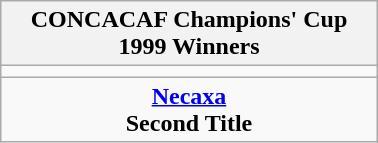<table class="wikitable" style="text-align: center; margin: 0 auto; width: 20%">
<tr>
<th>CONCACAF Champions' Cup<br>1999 Winners</th>
</tr>
<tr>
<td></td>
</tr>
<tr>
<td><strong><a href='#'>Necaxa</a></strong><br><strong>Second Title</strong></td>
</tr>
</table>
